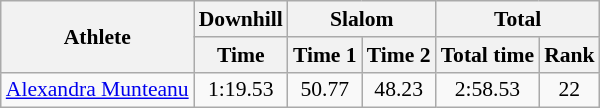<table class="wikitable" style="font-size:90%">
<tr>
<th rowspan="2">Athlete</th>
<th>Downhill</th>
<th colspan="2">Slalom</th>
<th colspan="2">Total</th>
</tr>
<tr>
<th>Time</th>
<th>Time 1</th>
<th>Time 2</th>
<th>Total time</th>
<th>Rank</th>
</tr>
<tr>
<td><a href='#'>Alexandra Munteanu</a></td>
<td align="center">1:19.53</td>
<td align="center">50.77</td>
<td align="center">48.23</td>
<td align="center">2:58.53</td>
<td align="center">22</td>
</tr>
</table>
